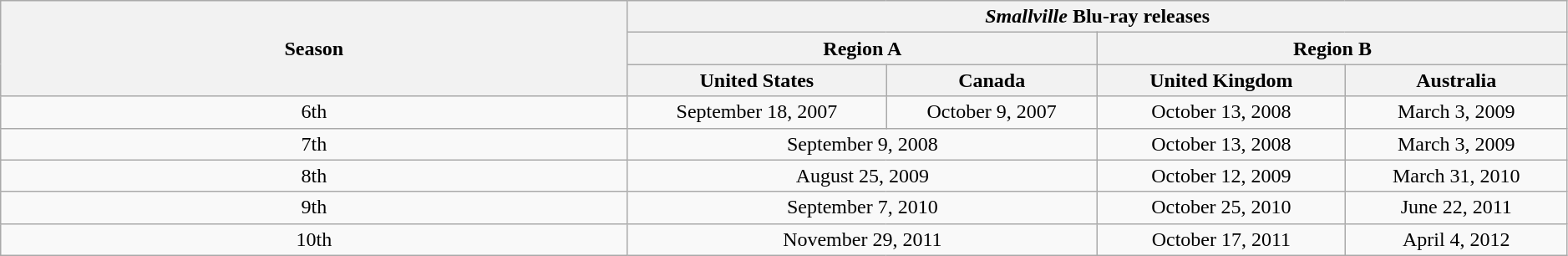<table class="wikitable" style="width:99%;">
<tr>
<th rowspan="3">Season</th>
<th colspan="4"><em>Smallville</em> Blu-ray releases</th>
</tr>
<tr>
<th style="width:30%;" colspan="2">Region A</th>
<th style="width:30%;" colspan="2">Region B</th>
</tr>
<tr>
<th>United States</th>
<th>Canada</th>
<th>United Kingdom</th>
<th>Australia</th>
</tr>
<tr>
<td style="text-align:center;">6th</td>
<td style="text-align:center;">September 18, 2007</td>
<td style="text-align:center;">October 9, 2007</td>
<td style="text-align:center;">October 13, 2008</td>
<td style="text-align:center;">March 3, 2009</td>
</tr>
<tr>
<td style="text-align:center;">7th</td>
<td style="text-align:center;" colspan="2">September 9, 2008</td>
<td style="text-align:center;">October 13, 2008</td>
<td style="text-align:center;">March 3, 2009</td>
</tr>
<tr>
<td style="text-align:center;">8th</td>
<td style="text-align:center;" colspan="2">August 25, 2009</td>
<td style="text-align:center;">October 12, 2009</td>
<td style="text-align:center;">March 31, 2010</td>
</tr>
<tr>
<td style="text-align:center;">9th</td>
<td style="text-align:center;" colspan="2">September 7, 2010</td>
<td style="text-align:center;">October 25, 2010</td>
<td style="text-align:center;">June 22, 2011</td>
</tr>
<tr>
<td style="text-align:center;">10th</td>
<td style="text-align:center;" colspan="2">November 29, 2011</td>
<td style="text-align:center;">October 17, 2011</td>
<td style="text-align:center;">April 4, 2012</td>
</tr>
</table>
